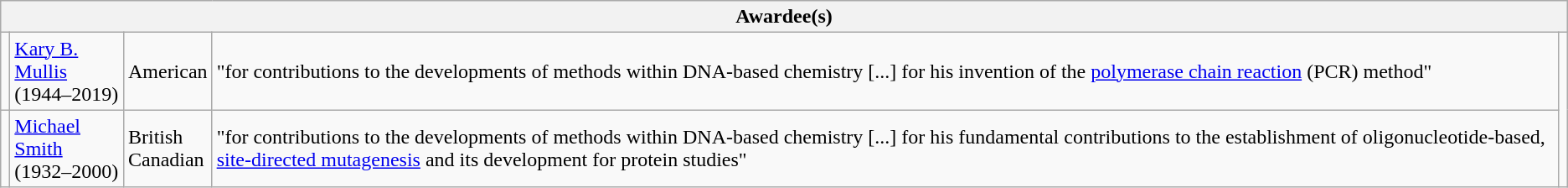<table class="wikitable">
<tr>
<th colspan="5">Awardee(s)</th>
</tr>
<tr>
<td></td>
<td><a href='#'>Kary B. Mullis</a><br>(1944–2019)</td>
<td> American</td>
<td>"for contributions to the developments of methods within DNA-based chemistry [...] for his invention of the <a href='#'>polymerase chain reaction</a> (PCR) method"</td>
<td rowspan="2"></td>
</tr>
<tr>
<td></td>
<td><a href='#'>Michael Smith</a><br>(1932–2000)</td>
<td> British<br> Canadian</td>
<td>"for contributions to the developments of methods within DNA-based chemistry [...] for his fundamental contributions to the establishment of oligonucleotide-based, <a href='#'>site-directed mutagenesis</a> and its development for protein studies"</td>
</tr>
</table>
